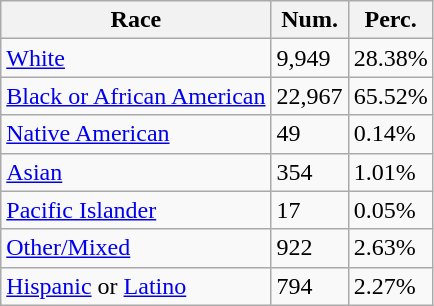<table class="wikitable">
<tr>
<th>Race</th>
<th>Num.</th>
<th>Perc.</th>
</tr>
<tr>
<td><a href='#'>White</a></td>
<td>9,949</td>
<td>28.38%</td>
</tr>
<tr>
<td><a href='#'>Black or African American</a></td>
<td>22,967</td>
<td>65.52%</td>
</tr>
<tr>
<td><a href='#'>Native American</a></td>
<td>49</td>
<td>0.14%</td>
</tr>
<tr>
<td><a href='#'>Asian</a></td>
<td>354</td>
<td>1.01%</td>
</tr>
<tr>
<td><a href='#'>Pacific Islander</a></td>
<td>17</td>
<td>0.05%</td>
</tr>
<tr>
<td><a href='#'>Other/Mixed</a></td>
<td>922</td>
<td>2.63%</td>
</tr>
<tr>
<td><a href='#'>Hispanic</a> or <a href='#'>Latino</a></td>
<td>794</td>
<td>2.27%</td>
</tr>
</table>
